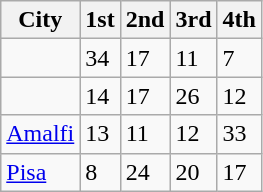<table class="wikitable">
<tr>
<th>City</th>
<th>1st</th>
<th>2nd</th>
<th>3rd</th>
<th>4th</th>
</tr>
<tr>
<td></td>
<td>34</td>
<td>17</td>
<td>11</td>
<td>7</td>
</tr>
<tr>
<td></td>
<td>14</td>
<td>17</td>
<td>26</td>
<td>12</td>
</tr>
<tr>
<td> <a href='#'>Amalfi</a></td>
<td>13</td>
<td>11</td>
<td>12</td>
<td>33</td>
</tr>
<tr>
<td> <a href='#'>Pisa</a></td>
<td>8</td>
<td>24</td>
<td>20</td>
<td>17</td>
</tr>
</table>
